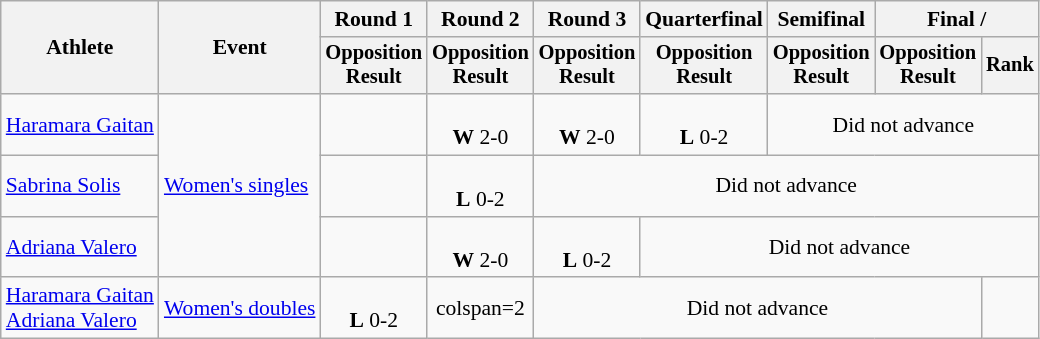<table class=wikitable style=font-size:90%;text-align:center>
<tr>
<th rowspan=2>Athlete</th>
<th rowspan=2>Event</th>
<th>Round 1</th>
<th>Round 2</th>
<th>Round 3</th>
<th>Quarterfinal</th>
<th>Semifinal</th>
<th colspan=2>Final / </th>
</tr>
<tr style=font-size:95%>
<th>Opposition<br>Result</th>
<th>Opposition<br>Result</th>
<th>Opposition<br>Result</th>
<th>Opposition<br>Result</th>
<th>Opposition<br>Result</th>
<th>Opposition<br>Result</th>
<th>Rank</th>
</tr>
<tr>
<td align=left><a href='#'>Haramara Gaitan</a></td>
<td align=left rowspan=3><a href='#'>Women's singles</a></td>
<td></td>
<td><br><strong>W</strong> 2-0</td>
<td><br><strong>W</strong> 2-0</td>
<td><br><strong>L</strong> 0-2</td>
<td colspan=3>Did not advance</td>
</tr>
<tr>
<td align=left><a href='#'>Sabrina Solis</a></td>
<td></td>
<td><br><strong>L</strong> 0-2</td>
<td colspan=5>Did not advance</td>
</tr>
<tr>
<td align=left><a href='#'>Adriana Valero</a></td>
<td></td>
<td><br><strong>W</strong> 2-0</td>
<td><br><strong>L</strong> 0-2</td>
<td colspan=4>Did not advance</td>
</tr>
<tr>
<td align=left><a href='#'>Haramara Gaitan</a><br><a href='#'>Adriana Valero</a></td>
<td align=left><a href='#'>Women's doubles</a></td>
<td><br><strong>L</strong> 0-2</td>
<td>colspan=2 </td>
<td colspan=4>Did not advance</td>
</tr>
</table>
